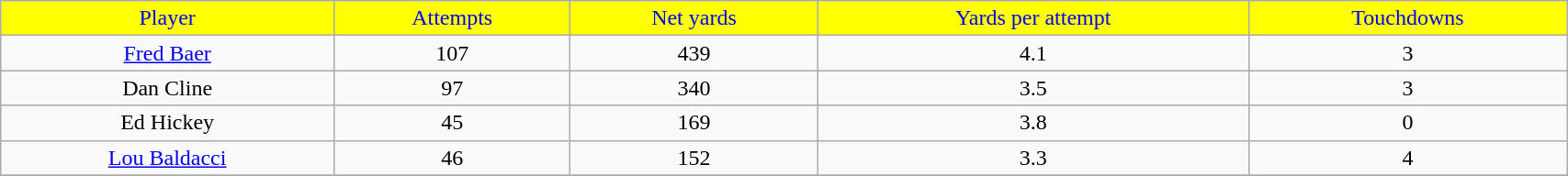<table class="wikitable" width="90%">
<tr align="center" style="background:yellow;color:blue;">
<td>Player</td>
<td>Attempts</td>
<td>Net yards</td>
<td>Yards per attempt</td>
<td>Touchdowns</td>
</tr>
<tr align="center" bgcolor="">
<td><a href='#'>Fred Baer</a></td>
<td>107</td>
<td>439</td>
<td>4.1</td>
<td>3</td>
</tr>
<tr align="center" bgcolor="">
<td>Dan Cline</td>
<td>97</td>
<td>340</td>
<td>3.5</td>
<td>3</td>
</tr>
<tr align="center" bgcolor="">
<td>Ed Hickey</td>
<td>45</td>
<td>169</td>
<td>3.8</td>
<td>0</td>
</tr>
<tr align="center" bgcolor="">
<td><a href='#'>Lou Baldacci</a></td>
<td>46</td>
<td>152</td>
<td>3.3</td>
<td>4</td>
</tr>
<tr>
</tr>
</table>
